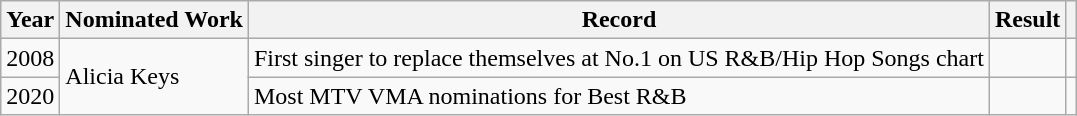<table class="wikitable">
<tr>
<th>Year</th>
<th>Nominated Work</th>
<th>Record</th>
<th>Result</th>
<th></th>
</tr>
<tr>
<td>2008</td>
<td rowspan="2">Alicia Keys</td>
<td>First singer to replace themselves at No.1 on US R&B/Hip Hop Songs chart</td>
<td></td>
<td style="text-align:center;"></td>
</tr>
<tr>
<td>2020</td>
<td>Most MTV VMA nominations for Best R&B</td>
<td></td>
<td style="text-align:center;"></td>
</tr>
</table>
